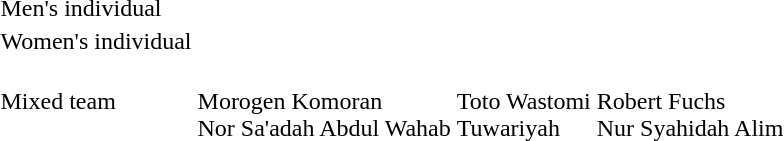<table>
<tr>
<td>Men's individual</td>
<td></td>
<td></td>
<td></td>
</tr>
<tr>
<td>Women's individual</td>
<td></td>
<td></td>
<td></td>
</tr>
<tr>
<td>Mixed team</td>
<td><br>Morogen Komoran<br>Nor Sa'adah Abdul Wahab</td>
<td><br>Toto Wastomi<br>Tuwariyah</td>
<td><br>Robert Fuchs<br>Nur Syahidah Alim</td>
</tr>
</table>
